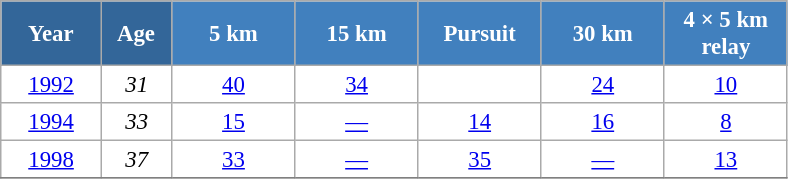<table class="wikitable" style="font-size:95%; text-align:center; border:grey solid 1px; border-collapse:collapse; background:#ffffff;">
<tr>
<th style="background-color:#369; color:white; width:60px;"> Year </th>
<th style="background-color:#369; color:white; width:40px;"> Age </th>
<th style="background-color:#4180be; color:white; width:75px;"> 5 km </th>
<th style="background-color:#4180be; color:white; width:75px;"> 15 km </th>
<th style="background-color:#4180be; color:white; width:75px;"> Pursuit </th>
<th style="background-color:#4180be; color:white; width:75px;"> 30 km </th>
<th style="background-color:#4180be; color:white; width:75px;"> 4 × 5 km <br> relay </th>
</tr>
<tr>
<td><a href='#'>1992</a></td>
<td><em>31</em></td>
<td><a href='#'>40</a></td>
<td><a href='#'>34</a></td>
<td><a href='#'></a></td>
<td><a href='#'>24</a></td>
<td><a href='#'>10</a></td>
</tr>
<tr>
<td><a href='#'>1994</a></td>
<td><em>33</em></td>
<td><a href='#'>15</a></td>
<td><a href='#'>—</a></td>
<td><a href='#'>14</a></td>
<td><a href='#'>16</a></td>
<td><a href='#'>8</a></td>
</tr>
<tr>
<td><a href='#'>1998</a></td>
<td><em>37</em></td>
<td><a href='#'>33</a></td>
<td><a href='#'>—</a></td>
<td><a href='#'>35</a></td>
<td><a href='#'>—</a></td>
<td><a href='#'>13</a></td>
</tr>
<tr>
</tr>
</table>
